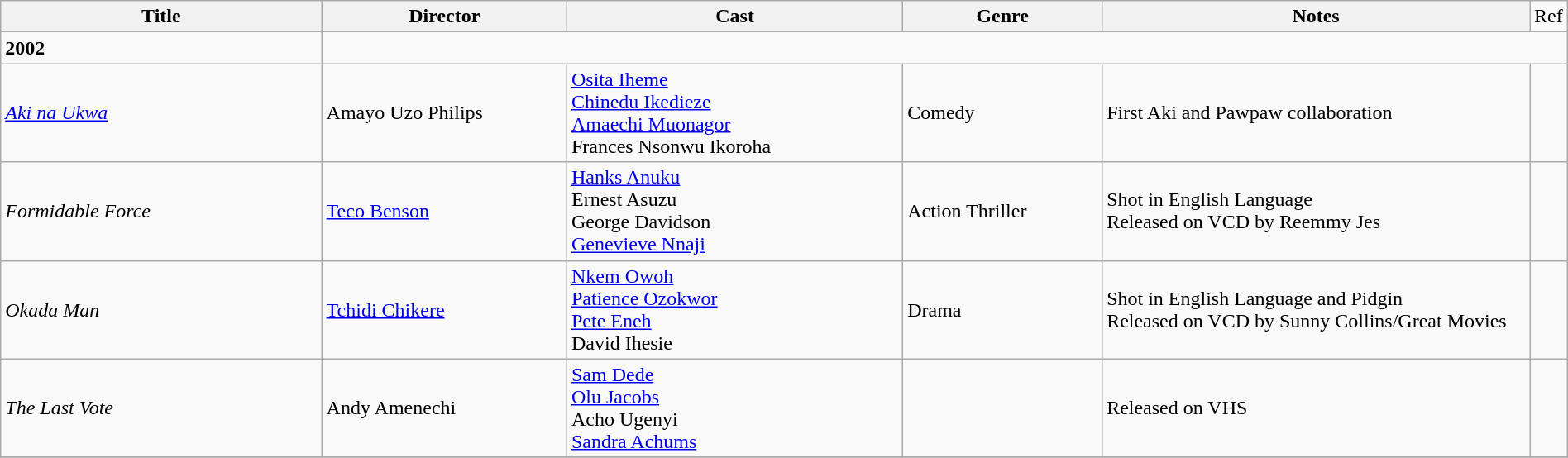<table class="wikitable" width= "100%">
<tr>
<th width=21%>Title</th>
<th width=16%>Director</th>
<th width=22%>Cast</th>
<th width=13%>Genre</th>
<th width=28%>Notes</th>
<td>Ref</td>
</tr>
<tr>
<td><strong>2002</strong></td>
</tr>
<tr>
<td><em><a href='#'>Aki na Ukwa</a></em></td>
<td>Amayo Uzo Philips</td>
<td><a href='#'>Osita Iheme</a><br><a href='#'>Chinedu Ikedieze</a><br><a href='#'>Amaechi Muonagor</a><br>Frances Nsonwu Ikoroha</td>
<td>Comedy</td>
<td>First Aki and Pawpaw collaboration</td>
<td><br></td>
</tr>
<tr>
<td><em>Formidable Force</em></td>
<td><a href='#'>Teco Benson</a></td>
<td><a href='#'>Hanks Anuku</a><br>Ernest Asuzu<br>George Davidson<br><a href='#'>Genevieve Nnaji</a></td>
<td>Action Thriller</td>
<td>Shot in English Language<br>Released on VCD by Reemmy Jes</td>
<td></td>
</tr>
<tr>
<td><em>Okada Man</em></td>
<td><a href='#'>Tchidi Chikere</a></td>
<td><a href='#'>Nkem Owoh</a><br><a href='#'>Patience Ozokwor</a><br><a href='#'>Pete Eneh</a><br>David Ihesie</td>
<td>Drama</td>
<td>Shot in English Language and Pidgin<br>Released on VCD by Sunny Collins/Great Movies</td>
<td></td>
</tr>
<tr>
<td><em>The Last Vote</em></td>
<td>Andy Amenechi</td>
<td><a href='#'>Sam Dede</a><br><a href='#'>Olu Jacobs</a><br>Acho Ugenyi<br><a href='#'>Sandra Achums</a></td>
<td></td>
<td>Released on VHS</td>
<td></td>
</tr>
<tr>
</tr>
</table>
